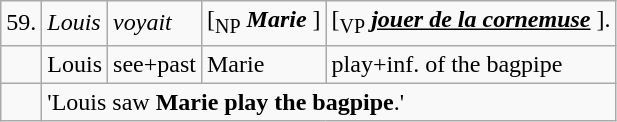<table class="wikitable">
<tr>
<td>59.</td>
<td><em>Louis</em></td>
<td><em>voyait</em></td>
<td>[<sub>NP</sub> <strong><em>Marie</em></strong> ]</td>
<td>[<sub>VP</sub> <strong><u><em>jouer de la cornemuse</em></u></strong> ].</td>
</tr>
<tr>
<td></td>
<td>Louis</td>
<td>see+past</td>
<td>Marie</td>
<td>play+inf. of the bagpipe</td>
</tr>
<tr>
<td></td>
<td colspan="4">'Louis saw <strong>Marie play the bagpipe</strong>.'</td>
</tr>
</table>
